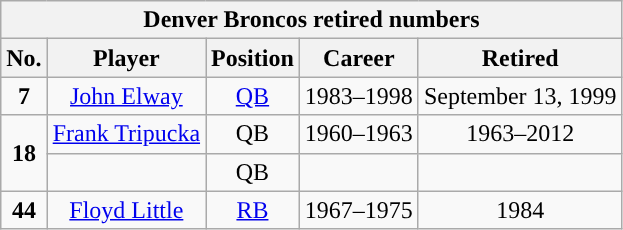<table class="wikitable sortable" style="text-align:center">
<tr>
<th colspan="5">Denver Broncos retired numbers</th>
</tr>
<tr>
<th>No.</th>
<th>Player</th>
<th>Position</th>
<th>Career</th>
<th>Retired</th>
</tr>
<tr>
<td><strong>7</strong></td>
<td><a href='#'>John Elway</a></td>
<td><a href='#'>QB</a></td>
<td>1983–1998</td>
<td>September 13, 1999</td>
</tr>
<tr>
<td rowspan=2><strong>18</strong></td>
<td><a href='#'>Frank Tripucka</a></td>
<td>QB</td>
<td>1960–1963</td>
<td>1963–2012</td>
</tr>
<tr>
<td></td>
<td>QB</td>
<td></td>
<td></td>
</tr>
<tr>
<td><strong>44</strong></td>
<td><a href='#'>Floyd Little</a></td>
<td><a href='#'>RB</a></td>
<td>1967–1975</td>
<td>1984</td>
</tr>
</table>
